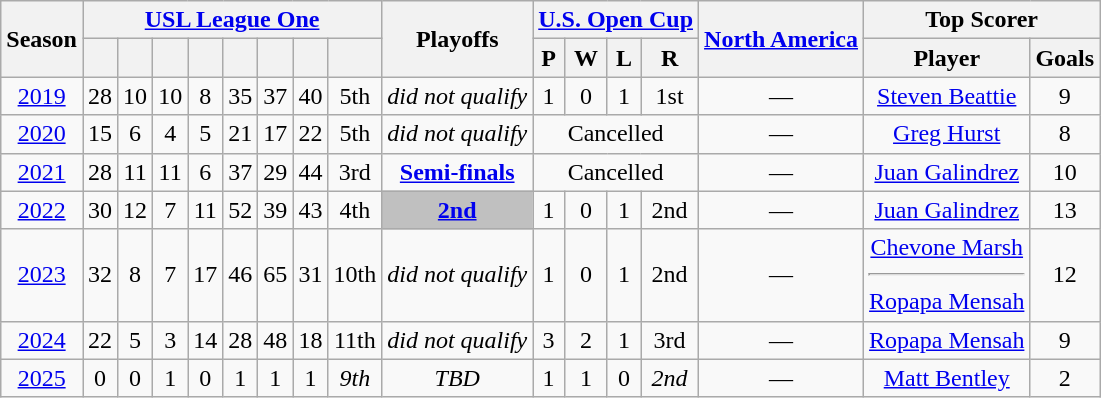<table class="wikitable sortable" style="text-align: center">
<tr>
<th scope="col" rowspan="2">Season</th>
<th colspan=8 class="unsortable"><a href='#'>USL League One</a></th>
<th scope="col" rowspan=2 class="unsortable"><strong>Playoffs</strong></th>
<th colspan="4"><a href='#'>U.S. Open Cup</a></th>
<th scope="col" rowspan=2 class="unsortable"><a href='#'>North America</a></th>
<th scope="col" colspan=3 class="unsortable">Top Scorer</th>
</tr>
<tr>
<th></th>
<th></th>
<th></th>
<th></th>
<th></th>
<th></th>
<th></th>
<th></th>
<th>P</th>
<th>W</th>
<th>L</th>
<th>R</th>
<th class="unsortable">Player</th>
<th class="unsortable">Goals</th>
</tr>
<tr>
<td><a href='#'>2019</a></td>
<td>28</td>
<td>10</td>
<td>10</td>
<td>8</td>
<td>35</td>
<td>37</td>
<td>40</td>
<td>5th</td>
<td><em>did not qualify</em></td>
<td>1</td>
<td>0</td>
<td>1</td>
<td>1st</td>
<td>—</td>
<td> <a href='#'>Steven Beattie</a></td>
<td>9</td>
</tr>
<tr>
<td><a href='#'>2020</a></td>
<td>15</td>
<td>6</td>
<td>4</td>
<td>5</td>
<td>21</td>
<td>17</td>
<td>22</td>
<td>5th</td>
<td><em>did not qualify</em></td>
<td colspan=4 align=center>Cancelled</td>
<td>—</td>
<td> <a href='#'>Greg Hurst</a></td>
<td>8</td>
</tr>
<tr>
<td><a href='#'>2021</a></td>
<td>28</td>
<td>11</td>
<td>11</td>
<td>6</td>
<td>37</td>
<td>29</td>
<td>44</td>
<td>3rd</td>
<td><strong><a href='#'>Semi-finals</a></strong></td>
<td colspan=4 align=center>Cancelled</td>
<td>—</td>
<td> <a href='#'>Juan Galindrez</a></td>
<td>10</td>
</tr>
<tr>
<td><a href='#'>2022</a></td>
<td>30</td>
<td>12</td>
<td>7</td>
<td>11</td>
<td>52</td>
<td>39</td>
<td>43</td>
<td>4th</td>
<td bgcolor=silver><strong><a href='#'>2nd</a></strong></td>
<td>1</td>
<td>0</td>
<td>1</td>
<td>2nd</td>
<td>—</td>
<td> <a href='#'>Juan Galindrez</a></td>
<td>13</td>
</tr>
<tr>
<td><a href='#'>2023</a></td>
<td>32</td>
<td>8</td>
<td>7</td>
<td>17</td>
<td>46</td>
<td>65</td>
<td>31</td>
<td>10th</td>
<td><em>did not qualify</em></td>
<td>1</td>
<td>0</td>
<td>1</td>
<td>2nd</td>
<td>—</td>
<td> <a href='#'>Chevone Marsh</a><hr> <a href='#'>Ropapa Mensah</a></td>
<td>12</td>
</tr>
<tr>
<td><a href='#'>2024</a></td>
<td>22</td>
<td>5</td>
<td>3</td>
<td>14</td>
<td>28</td>
<td>48</td>
<td>18</td>
<td>11th</td>
<td><em>did not qualify</em></td>
<td>3</td>
<td>2</td>
<td>1</td>
<td>3rd</td>
<td>—</td>
<td> <a href='#'>Ropapa Mensah</a></td>
<td>9</td>
</tr>
<tr>
<td><a href='#'>2025</a></td>
<td>0</td>
<td>0</td>
<td>1</td>
<td>0</td>
<td>1</td>
<td>1</td>
<td>1</td>
<td><em>9th</em></td>
<td><em>TBD</em></td>
<td>1</td>
<td>1</td>
<td>0</td>
<td><em>2nd</em></td>
<td>—</td>
<td> <a href='#'>Matt Bentley</a></td>
<td>2</td>
</tr>
</table>
